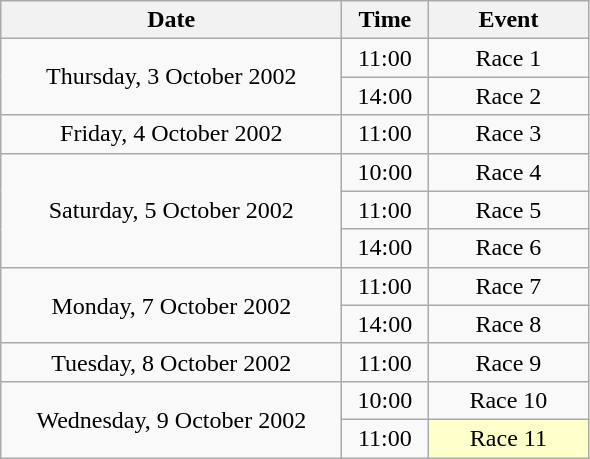<table class = "wikitable" style="text-align:center;">
<tr>
<th width=220>Date</th>
<th width=50>Time</th>
<th width=100>Event</th>
</tr>
<tr>
<td rowspan=2>Thursday, 3 October 2002</td>
<td>11:00</td>
<td>Race 1</td>
</tr>
<tr>
<td>14:00</td>
<td>Race 2</td>
</tr>
<tr>
<td>Friday, 4 October 2002</td>
<td>11:00</td>
<td>Race 3</td>
</tr>
<tr>
<td rowspan=3>Saturday, 5 October 2002</td>
<td>10:00</td>
<td>Race 4</td>
</tr>
<tr>
<td>11:00</td>
<td>Race 5</td>
</tr>
<tr>
<td>14:00</td>
<td>Race 6</td>
</tr>
<tr>
<td rowspan=2>Monday, 7 October 2002</td>
<td>11:00</td>
<td>Race 7</td>
</tr>
<tr>
<td>14:00</td>
<td>Race 8</td>
</tr>
<tr>
<td>Tuesday, 8 October 2002</td>
<td>11:00</td>
<td>Race 9</td>
</tr>
<tr>
<td rowspan=2>Wednesday, 9 October 2002</td>
<td>10:00</td>
<td>Race 10</td>
</tr>
<tr>
<td>11:00</td>
<td bgcolor=ffffcc>Race 11</td>
</tr>
</table>
